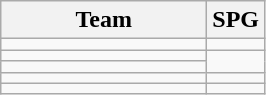<table class=wikitable>
<tr>
<th width=130>Team</th>
<th>SPG</th>
</tr>
<tr>
<td></td>
<td></td>
</tr>
<tr>
<td></td>
<td rowspan=2></td>
</tr>
<tr>
<td></td>
</tr>
<tr>
<td></td>
<td></td>
</tr>
<tr>
<td></td>
<td></td>
</tr>
</table>
